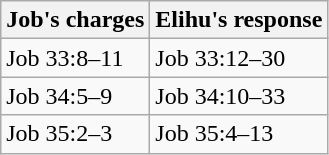<table class=wikitable>
<tr>
<th>Job's charges</th>
<th>Elihu's response</th>
</tr>
<tr>
<td>Job 33:8–11</td>
<td>Job 33:12–30</td>
</tr>
<tr>
<td>Job 34:5–9</td>
<td>Job 34:10–33</td>
</tr>
<tr>
<td>Job 35:2–3</td>
<td>Job 35:4–13</td>
</tr>
</table>
